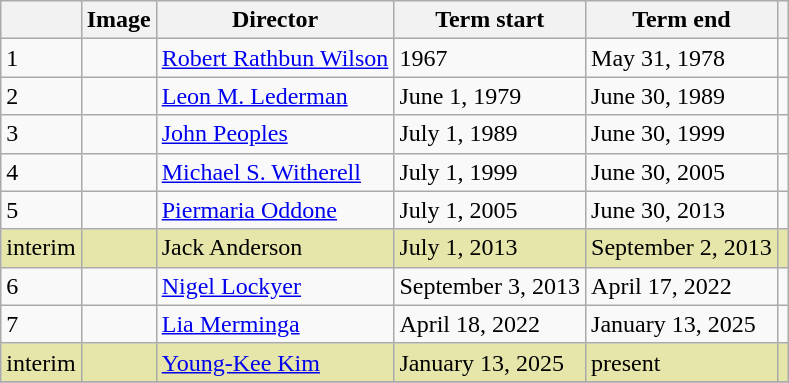<table class="wikitable">
<tr>
<th></th>
<th>Image</th>
<th>Director</th>
<th>Term start</th>
<th>Term end</th>
<th></th>
</tr>
<tr>
<td>1</td>
<td></td>
<td><a href='#'>Robert Rathbun Wilson</a></td>
<td>1967</td>
<td>May 31, 1978</td>
<td></td>
</tr>
<tr>
<td>2</td>
<td></td>
<td><a href='#'>Leon M. Lederman</a></td>
<td>June 1, 1979</td>
<td>June 30, 1989</td>
<td></td>
</tr>
<tr>
<td>3</td>
<td></td>
<td><a href='#'>John Peoples</a></td>
<td>July 1, 1989</td>
<td>June 30, 1999</td>
<td></td>
</tr>
<tr>
<td>4</td>
<td></td>
<td><a href='#'>Michael S. Witherell</a></td>
<td>July 1, 1999</td>
<td>June 30, 2005</td>
<td></td>
</tr>
<tr>
<td>5</td>
<td></td>
<td><a href='#'>Piermaria Oddone</a></td>
<td>July 1, 2005</td>
<td>June 30, 2013</td>
<td></td>
</tr>
<tr bgcolor="#e6e6aa">
<td>interim</td>
<td></td>
<td>Jack Anderson</td>
<td>July 1, 2013</td>
<td>September 2, 2013</td>
<td></td>
</tr>
<tr>
<td>6</td>
<td></td>
<td><a href='#'>Nigel Lockyer</a></td>
<td>September 3, 2013</td>
<td>April 17, 2022</td>
<td></td>
</tr>
<tr>
<td>7</td>
<td></td>
<td><a href='#'>Lia Merminga</a></td>
<td>April 18, 2022</td>
<td>January 13, 2025</td>
<td></td>
</tr>
<tr bgcolor="#e6e6aa">
<td>interim</td>
<td></td>
<td><a href='#'>Young-Kee Kim</a></td>
<td>January 13, 2025</td>
<td>present</td>
<td></td>
</tr>
<tr>
</tr>
</table>
